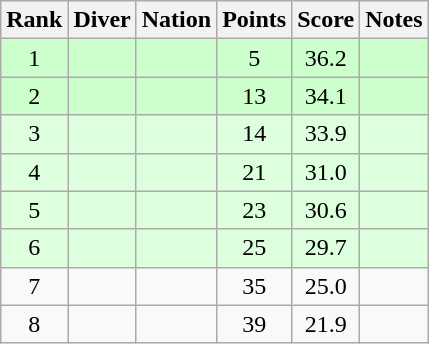<table class="wikitable sortable" style="text-align:center">
<tr>
<th>Rank</th>
<th>Diver</th>
<th>Nation</th>
<th>Points</th>
<th>Score</th>
<th>Notes</th>
</tr>
<tr style="background:#cfc;">
<td>1</td>
<td align=left></td>
<td align=left></td>
<td>5</td>
<td>36.2</td>
<td></td>
</tr>
<tr style="background:#cfc;">
<td>2</td>
<td align=left></td>
<td align=left></td>
<td>13</td>
<td>34.1</td>
<td></td>
</tr>
<tr style="background:#dfd;">
<td>3</td>
<td align=left></td>
<td align=left></td>
<td>14</td>
<td>33.9</td>
<td></td>
</tr>
<tr style="background:#dfd;">
<td>4</td>
<td align=left></td>
<td align=left></td>
<td>21</td>
<td>31.0</td>
<td></td>
</tr>
<tr style="background:#dfd;">
<td>5</td>
<td align=left></td>
<td align=left></td>
<td>23</td>
<td>30.6</td>
<td></td>
</tr>
<tr style="background:#dfd;">
<td>6</td>
<td align=left></td>
<td align=left></td>
<td>25</td>
<td>29.7</td>
<td></td>
</tr>
<tr>
<td>7</td>
<td align=left></td>
<td align=left></td>
<td>35</td>
<td>25.0</td>
<td></td>
</tr>
<tr>
<td>8</td>
<td align=left></td>
<td align=left></td>
<td>39</td>
<td>21.9</td>
<td></td>
</tr>
</table>
